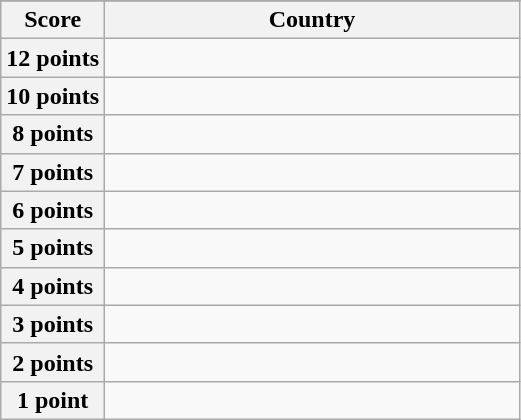<table class="wikitable">
<tr>
</tr>
<tr>
<th scope="col" width="20%">Score</th>
<th scope="col">Country</th>
</tr>
<tr>
<th scope="row">12 points</th>
<td></td>
</tr>
<tr>
<th scope="row">10 points</th>
<td></td>
</tr>
<tr>
<th scope="row">8 points</th>
<td></td>
</tr>
<tr>
<th scope="row">7 points</th>
<td></td>
</tr>
<tr>
<th scope="row">6 points</th>
<td></td>
</tr>
<tr>
<th scope="row">5 points</th>
<td></td>
</tr>
<tr>
<th scope="row">4 points</th>
<td></td>
</tr>
<tr>
<th scope="row">3 points</th>
<td></td>
</tr>
<tr>
<th scope="row">2 points</th>
<td></td>
</tr>
<tr>
<th scope="row">1 point</th>
<td></td>
</tr>
</table>
